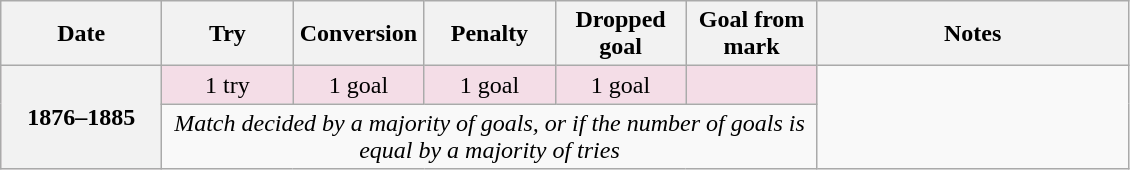<table class="wikitable">
<tr>
<th scope="col" width="100px">Date</th>
<th scope="col" width="80px">Try</th>
<th scope="col" width="80px">Conversion</th>
<th scope="col" width="80px">Penalty</th>
<th scope="col" width="80px">Dropped goal</th>
<th scope="col" width="80px">Goal from mark</th>
<th scope="col" width="200px">Notes<br></th>
</tr>
<tr style="text-align:center; background:#F4DDE7;">
<th rowspan="2">1876–1885</th>
<td>1 try</td>
<td>1 goal</td>
<td>1 goal</td>
<td>1 goal</td>
<td></td>
</tr>
<tr style="text-align:center;">
<td colspan="5"><em>Match decided by a majority of goals, or if the number of goals is equal by a majority of tries</em><br></td>
</tr>
</table>
